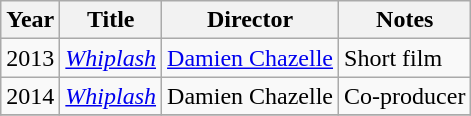<table class="wikitable sortable">
<tr>
<th>Year</th>
<th>Title</th>
<th>Director</th>
<th>Notes</th>
</tr>
<tr>
<td>2013</td>
<td><em><a href='#'>Whiplash</a></em></td>
<td><a href='#'>Damien Chazelle</a></td>
<td>Short film</td>
</tr>
<tr>
<td>2014</td>
<td><em><a href='#'>Whiplash</a></em></td>
<td>Damien Chazelle</td>
<td>Co-producer</td>
</tr>
<tr>
</tr>
</table>
